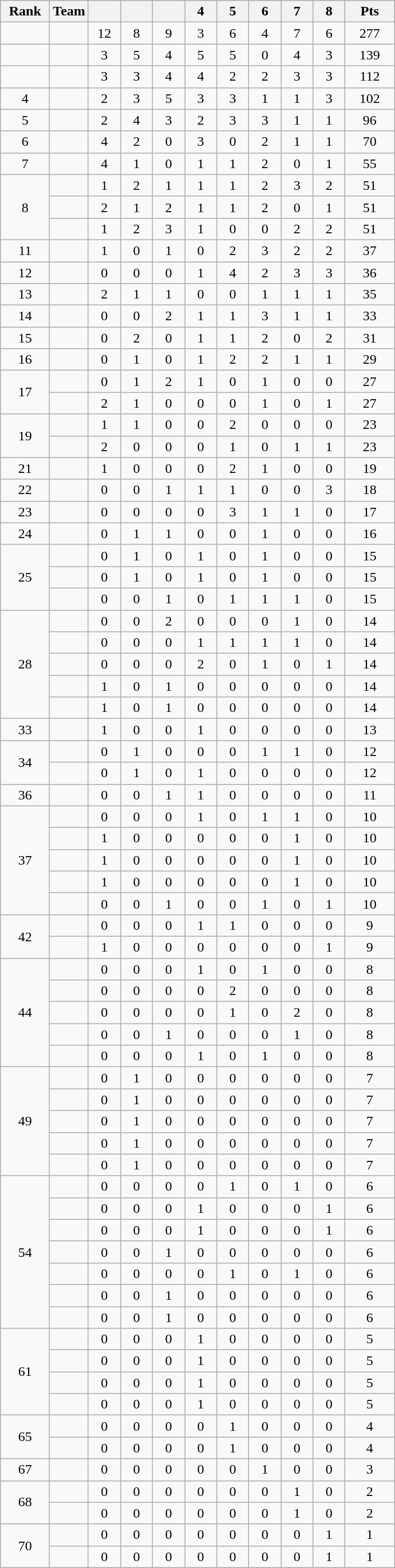<table class="wikitable sortable" style="text-align:center;">
<tr>
<th width="50">Rank</th>
<th>Team</th>
<th width="30"></th>
<th width="30"></th>
<th width="30"></th>
<th width="30">4</th>
<th width="30">5</th>
<th width="30">6</th>
<th width="30">7</th>
<th width="30">8</th>
<th width="50">Pts</th>
</tr>
<tr>
<td></td>
<td align=left></td>
<td>12</td>
<td>8</td>
<td>9</td>
<td>3</td>
<td>6</td>
<td>4</td>
<td>7</td>
<td>6</td>
<td>277</td>
</tr>
<tr>
<td></td>
<td align=left></td>
<td>3</td>
<td>5</td>
<td>4</td>
<td>5</td>
<td>5</td>
<td>0</td>
<td>4</td>
<td>3</td>
<td>139</td>
</tr>
<tr>
<td></td>
<td align=left></td>
<td>3</td>
<td>3</td>
<td>4</td>
<td>4</td>
<td>2</td>
<td>2</td>
<td>3</td>
<td>3</td>
<td>112</td>
</tr>
<tr>
<td>4</td>
<td align=left></td>
<td>2</td>
<td>3</td>
<td>5</td>
<td>3</td>
<td>3</td>
<td>1</td>
<td>1</td>
<td>3</td>
<td>102</td>
</tr>
<tr>
<td>5</td>
<td align=left></td>
<td>2</td>
<td>4</td>
<td>3</td>
<td>2</td>
<td>3</td>
<td>3</td>
<td>1</td>
<td>1</td>
<td>96</td>
</tr>
<tr>
<td>6</td>
<td align=left></td>
<td>4</td>
<td>2</td>
<td>0</td>
<td>3</td>
<td>0</td>
<td>2</td>
<td>1</td>
<td>1</td>
<td>70</td>
</tr>
<tr>
<td>7</td>
<td align=left></td>
<td>4</td>
<td>1</td>
<td>0</td>
<td>1</td>
<td>1</td>
<td>2</td>
<td>0</td>
<td>1</td>
<td>55</td>
</tr>
<tr>
<td rowspan=3>8</td>
<td align=left></td>
<td>1</td>
<td>2</td>
<td>1</td>
<td>1</td>
<td>1</td>
<td>2</td>
<td>3</td>
<td>2</td>
<td>51</td>
</tr>
<tr>
<td align=left></td>
<td>2</td>
<td>1</td>
<td>2</td>
<td>1</td>
<td>1</td>
<td>2</td>
<td>0</td>
<td>1</td>
<td>51</td>
</tr>
<tr>
<td align=left></td>
<td>1</td>
<td>2</td>
<td>3</td>
<td>1</td>
<td>0</td>
<td>0</td>
<td>2</td>
<td>2</td>
<td>51</td>
</tr>
<tr>
<td>11</td>
<td align=left></td>
<td>1</td>
<td>0</td>
<td>1</td>
<td>0</td>
<td>2</td>
<td>3</td>
<td>2</td>
<td>2</td>
<td>37</td>
</tr>
<tr>
<td>12</td>
<td align=left></td>
<td>0</td>
<td>0</td>
<td>0</td>
<td>1</td>
<td>4</td>
<td>2</td>
<td>3</td>
<td>3</td>
<td>36</td>
</tr>
<tr>
<td>13</td>
<td align=left></td>
<td>2</td>
<td>1</td>
<td>1</td>
<td>0</td>
<td>0</td>
<td>1</td>
<td>1</td>
<td>1</td>
<td>35</td>
</tr>
<tr>
<td>14</td>
<td align=left></td>
<td>0</td>
<td>0</td>
<td>2</td>
<td>1</td>
<td>1</td>
<td>3</td>
<td>1</td>
<td>1</td>
<td>33</td>
</tr>
<tr>
<td>15</td>
<td align=left></td>
<td>0</td>
<td>2</td>
<td>0</td>
<td>1</td>
<td>1</td>
<td>2</td>
<td>0</td>
<td>2</td>
<td>31</td>
</tr>
<tr>
<td>16</td>
<td align=left></td>
<td>0</td>
<td>1</td>
<td>0</td>
<td>1</td>
<td>2</td>
<td>2</td>
<td>1</td>
<td>1</td>
<td>29</td>
</tr>
<tr>
<td rowspan=2>17</td>
<td align=left></td>
<td>0</td>
<td>1</td>
<td>2</td>
<td>1</td>
<td>0</td>
<td>1</td>
<td>0</td>
<td>0</td>
<td>27</td>
</tr>
<tr>
<td align=left></td>
<td>2</td>
<td>1</td>
<td>0</td>
<td>0</td>
<td>0</td>
<td>1</td>
<td>0</td>
<td>1</td>
<td>27</td>
</tr>
<tr>
<td rowspan=2>19</td>
<td align=left></td>
<td>1</td>
<td>1</td>
<td>0</td>
<td>0</td>
<td>2</td>
<td>0</td>
<td>0</td>
<td>0</td>
<td>23</td>
</tr>
<tr>
<td align=left></td>
<td>2</td>
<td>0</td>
<td>0</td>
<td>0</td>
<td>1</td>
<td>0</td>
<td>1</td>
<td>1</td>
<td>23</td>
</tr>
<tr>
<td>21</td>
<td align=left></td>
<td>1</td>
<td>0</td>
<td>0</td>
<td>0</td>
<td>2</td>
<td>1</td>
<td>0</td>
<td>0</td>
<td>19</td>
</tr>
<tr>
<td>22</td>
<td align=left></td>
<td>0</td>
<td>0</td>
<td>1</td>
<td>1</td>
<td>1</td>
<td>0</td>
<td>0</td>
<td>3</td>
<td>18</td>
</tr>
<tr>
<td>23</td>
<td align=left></td>
<td>0</td>
<td>0</td>
<td>0</td>
<td>0</td>
<td>3</td>
<td>1</td>
<td>1</td>
<td>0</td>
<td>17</td>
</tr>
<tr>
<td>24</td>
<td align=left></td>
<td>0</td>
<td>1</td>
<td>1</td>
<td>0</td>
<td>0</td>
<td>1</td>
<td>0</td>
<td>0</td>
<td>16</td>
</tr>
<tr>
<td rowspan=3>25</td>
<td align=left></td>
<td>0</td>
<td>1</td>
<td>0</td>
<td>1</td>
<td>0</td>
<td>1</td>
<td>0</td>
<td>0</td>
<td>15</td>
</tr>
<tr>
<td align=left></td>
<td>0</td>
<td>1</td>
<td>0</td>
<td>1</td>
<td>0</td>
<td>1</td>
<td>0</td>
<td>0</td>
<td>15</td>
</tr>
<tr>
<td align=left></td>
<td>0</td>
<td>0</td>
<td>1</td>
<td>0</td>
<td>1</td>
<td>1</td>
<td>1</td>
<td>0</td>
<td>15</td>
</tr>
<tr>
<td rowspan=5>28</td>
<td align=left></td>
<td>0</td>
<td>0</td>
<td>2</td>
<td>0</td>
<td>0</td>
<td>0</td>
<td>1</td>
<td>0</td>
<td>14</td>
</tr>
<tr>
<td align=left></td>
<td>0</td>
<td>0</td>
<td>0</td>
<td>1</td>
<td>1</td>
<td>1</td>
<td>1</td>
<td>0</td>
<td>14</td>
</tr>
<tr>
<td align=left></td>
<td>0</td>
<td>0</td>
<td>0</td>
<td>2</td>
<td>0</td>
<td>1</td>
<td>0</td>
<td>1</td>
<td>14</td>
</tr>
<tr>
<td align=left></td>
<td>1</td>
<td>0</td>
<td>1</td>
<td>0</td>
<td>0</td>
<td>0</td>
<td>0</td>
<td>0</td>
<td>14</td>
</tr>
<tr>
<td align=left></td>
<td>1</td>
<td>0</td>
<td>1</td>
<td>0</td>
<td>0</td>
<td>0</td>
<td>0</td>
<td>0</td>
<td>14</td>
</tr>
<tr>
<td>33</td>
<td align=left></td>
<td>1</td>
<td>0</td>
<td>0</td>
<td>1</td>
<td>0</td>
<td>0</td>
<td>0</td>
<td>0</td>
<td>13</td>
</tr>
<tr>
<td rowspan=2>34</td>
<td align=left></td>
<td>0</td>
<td>1</td>
<td>0</td>
<td>0</td>
<td>0</td>
<td>1</td>
<td>1</td>
<td>0</td>
<td>12</td>
</tr>
<tr>
<td align=left></td>
<td>0</td>
<td>1</td>
<td>0</td>
<td>1</td>
<td>0</td>
<td>0</td>
<td>0</td>
<td>0</td>
<td>12</td>
</tr>
<tr>
<td>36</td>
<td align=left></td>
<td>0</td>
<td>0</td>
<td>1</td>
<td>1</td>
<td>0</td>
<td>0</td>
<td>0</td>
<td>0</td>
<td>11</td>
</tr>
<tr>
<td rowspan=5>37</td>
<td align=left></td>
<td>0</td>
<td>0</td>
<td>0</td>
<td>1</td>
<td>0</td>
<td>1</td>
<td>1</td>
<td>0</td>
<td>10</td>
</tr>
<tr>
<td align=left></td>
<td>1</td>
<td>0</td>
<td>0</td>
<td>0</td>
<td>0</td>
<td>0</td>
<td>1</td>
<td>0</td>
<td>10</td>
</tr>
<tr>
<td align=left></td>
<td>1</td>
<td>0</td>
<td>0</td>
<td>0</td>
<td>0</td>
<td>0</td>
<td>1</td>
<td>0</td>
<td>10</td>
</tr>
<tr>
<td align=left></td>
<td>1</td>
<td>0</td>
<td>0</td>
<td>0</td>
<td>0</td>
<td>0</td>
<td>1</td>
<td>0</td>
<td>10</td>
</tr>
<tr>
<td align=left></td>
<td>0</td>
<td>0</td>
<td>1</td>
<td>0</td>
<td>0</td>
<td>1</td>
<td>0</td>
<td>1</td>
<td>10</td>
</tr>
<tr>
<td rowspan=2>42</td>
<td align=left></td>
<td>0</td>
<td>0</td>
<td>0</td>
<td>1</td>
<td>1</td>
<td>0</td>
<td>0</td>
<td>0</td>
<td>9</td>
</tr>
<tr>
<td align=left></td>
<td>1</td>
<td>0</td>
<td>0</td>
<td>0</td>
<td>0</td>
<td>0</td>
<td>0</td>
<td>1</td>
<td>9</td>
</tr>
<tr>
<td rowspan=5>44</td>
<td align=left></td>
<td>0</td>
<td>0</td>
<td>0</td>
<td>1</td>
<td>0</td>
<td>1</td>
<td>0</td>
<td>0</td>
<td>8</td>
</tr>
<tr>
<td align=left></td>
<td>0</td>
<td>0</td>
<td>0</td>
<td>0</td>
<td>2</td>
<td>0</td>
<td>0</td>
<td>0</td>
<td>8</td>
</tr>
<tr>
<td align=left></td>
<td>0</td>
<td>0</td>
<td>0</td>
<td>0</td>
<td>1</td>
<td>0</td>
<td>2</td>
<td>0</td>
<td>8</td>
</tr>
<tr>
<td align=left></td>
<td>0</td>
<td>0</td>
<td>1</td>
<td>0</td>
<td>0</td>
<td>0</td>
<td>1</td>
<td>0</td>
<td>8</td>
</tr>
<tr>
<td align=left></td>
<td>0</td>
<td>0</td>
<td>0</td>
<td>1</td>
<td>0</td>
<td>1</td>
<td>0</td>
<td>0</td>
<td>8</td>
</tr>
<tr>
<td rowspan=5>49</td>
<td align=left></td>
<td>0</td>
<td>1</td>
<td>0</td>
<td>0</td>
<td>0</td>
<td>0</td>
<td>0</td>
<td>0</td>
<td>7</td>
</tr>
<tr>
<td align=left></td>
<td>0</td>
<td>1</td>
<td>0</td>
<td>0</td>
<td>0</td>
<td>0</td>
<td>0</td>
<td>0</td>
<td>7</td>
</tr>
<tr>
<td align=left></td>
<td>0</td>
<td>1</td>
<td>0</td>
<td>0</td>
<td>0</td>
<td>0</td>
<td>0</td>
<td>0</td>
<td>7</td>
</tr>
<tr>
<td align=left></td>
<td>0</td>
<td>1</td>
<td>0</td>
<td>0</td>
<td>0</td>
<td>0</td>
<td>0</td>
<td>0</td>
<td>7</td>
</tr>
<tr>
<td align=left></td>
<td>0</td>
<td>1</td>
<td>0</td>
<td>0</td>
<td>0</td>
<td>0</td>
<td>0</td>
<td>0</td>
<td>7</td>
</tr>
<tr>
<td rowspan=7>54</td>
<td align=left></td>
<td>0</td>
<td>0</td>
<td>0</td>
<td>0</td>
<td>1</td>
<td>0</td>
<td>1</td>
<td>0</td>
<td>6</td>
</tr>
<tr>
<td align=left></td>
<td>0</td>
<td>0</td>
<td>0</td>
<td>1</td>
<td>0</td>
<td>0</td>
<td>0</td>
<td>1</td>
<td>6</td>
</tr>
<tr>
<td align=left></td>
<td>0</td>
<td>0</td>
<td>0</td>
<td>1</td>
<td>0</td>
<td>0</td>
<td>0</td>
<td>1</td>
<td>6</td>
</tr>
<tr>
<td align=left></td>
<td>0</td>
<td>0</td>
<td>1</td>
<td>0</td>
<td>0</td>
<td>0</td>
<td>0</td>
<td>0</td>
<td>6</td>
</tr>
<tr>
<td align=left></td>
<td>0</td>
<td>0</td>
<td>0</td>
<td>0</td>
<td>1</td>
<td>0</td>
<td>1</td>
<td>0</td>
<td>6</td>
</tr>
<tr>
<td align=left></td>
<td>0</td>
<td>0</td>
<td>1</td>
<td>0</td>
<td>0</td>
<td>0</td>
<td>0</td>
<td>0</td>
<td>6</td>
</tr>
<tr>
<td align=left></td>
<td>0</td>
<td>0</td>
<td>1</td>
<td>0</td>
<td>0</td>
<td>0</td>
<td>0</td>
<td>0</td>
<td>6</td>
</tr>
<tr>
<td rowspan=4>61</td>
<td align=left></td>
<td>0</td>
<td>0</td>
<td>0</td>
<td>1</td>
<td>0</td>
<td>0</td>
<td>0</td>
<td>0</td>
<td>5</td>
</tr>
<tr>
<td align=left></td>
<td>0</td>
<td>0</td>
<td>0</td>
<td>1</td>
<td>0</td>
<td>0</td>
<td>0</td>
<td>0</td>
<td>5</td>
</tr>
<tr>
<td align=left></td>
<td>0</td>
<td>0</td>
<td>0</td>
<td>1</td>
<td>0</td>
<td>0</td>
<td>0</td>
<td>0</td>
<td>5</td>
</tr>
<tr>
<td align=left></td>
<td>0</td>
<td>0</td>
<td>0</td>
<td>1</td>
<td>0</td>
<td>0</td>
<td>0</td>
<td>0</td>
<td>5</td>
</tr>
<tr>
<td rowspan=2>65</td>
<td align=left></td>
<td>0</td>
<td>0</td>
<td>0</td>
<td>0</td>
<td>1</td>
<td>0</td>
<td>0</td>
<td>0</td>
<td>4</td>
</tr>
<tr>
<td align=left></td>
<td>0</td>
<td>0</td>
<td>0</td>
<td>0</td>
<td>1</td>
<td>0</td>
<td>0</td>
<td>0</td>
<td>4</td>
</tr>
<tr>
<td>67</td>
<td align=left></td>
<td>0</td>
<td>0</td>
<td>0</td>
<td>0</td>
<td>0</td>
<td>1</td>
<td>0</td>
<td>0</td>
<td>3</td>
</tr>
<tr>
<td rowspan=2>68</td>
<td align=left></td>
<td>0</td>
<td>0</td>
<td>0</td>
<td>0</td>
<td>0</td>
<td>0</td>
<td>1</td>
<td>0</td>
<td>2</td>
</tr>
<tr>
<td align=left></td>
<td>0</td>
<td>0</td>
<td>0</td>
<td>0</td>
<td>0</td>
<td>0</td>
<td>1</td>
<td>0</td>
<td>2</td>
</tr>
<tr>
<td rowspan=2>70</td>
<td align=left></td>
<td>0</td>
<td>0</td>
<td>0</td>
<td>0</td>
<td>0</td>
<td>0</td>
<td>0</td>
<td>1</td>
<td>1</td>
</tr>
<tr>
<td align=left></td>
<td>0</td>
<td>0</td>
<td>0</td>
<td>0</td>
<td>0</td>
<td>0</td>
<td>0</td>
<td>1</td>
<td>1</td>
</tr>
</table>
